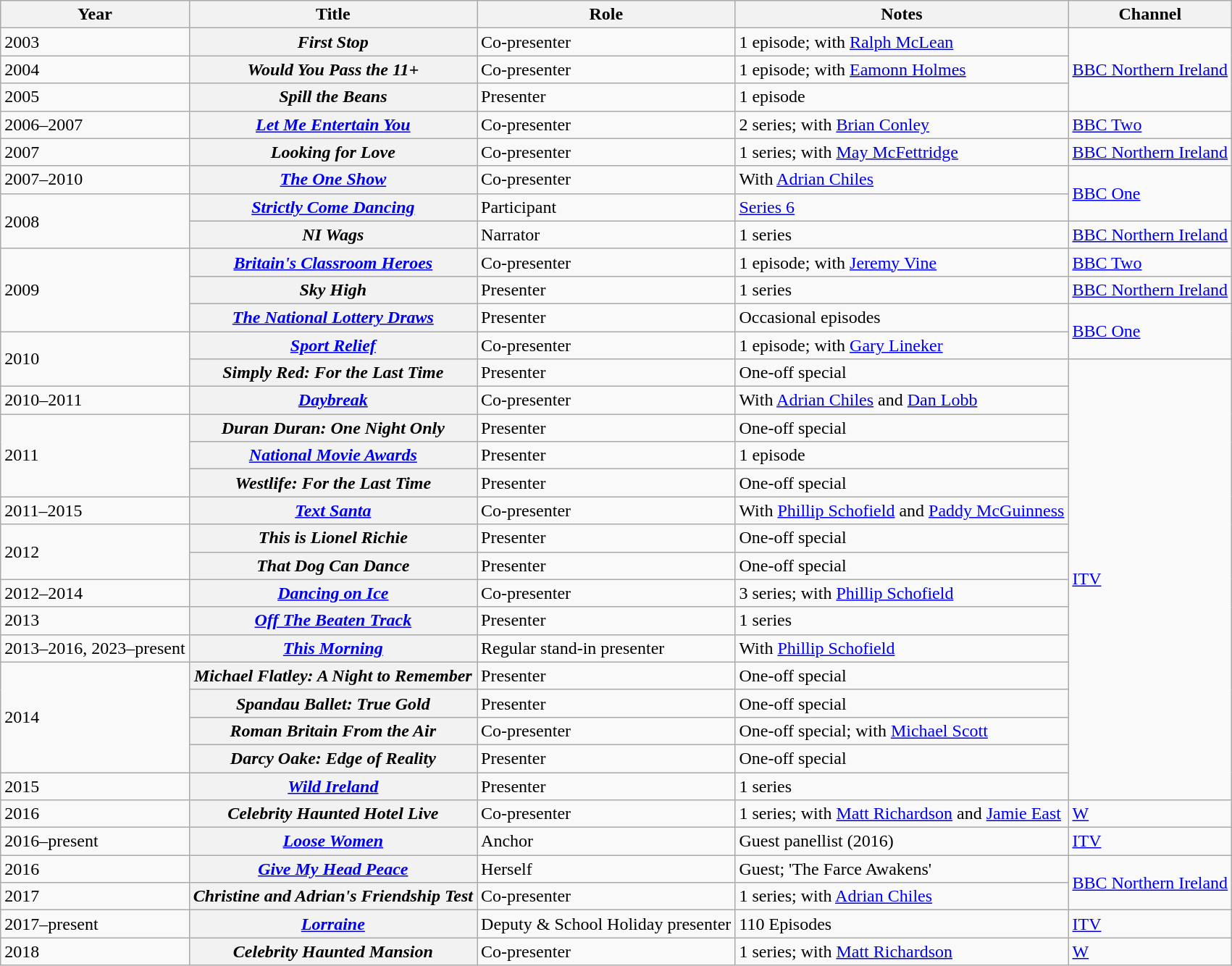<table class="wikitable plainrowheaders sortable">
<tr>
<th scope="col">Year</th>
<th scope="col">Title</th>
<th scope="col">Role</th>
<th scope="col" class="unsortable">Notes</th>
<th scope="col">Channel</th>
</tr>
<tr>
<td>2003</td>
<th scope="row"><em>First Stop</em></th>
<td>Co-presenter</td>
<td>1 episode; with <a href='#'>Ralph McLean</a></td>
<td rowspan=3><a href='#'>BBC Northern Ireland</a></td>
</tr>
<tr>
<td>2004</td>
<th scope="row"><em>Would You Pass the 11+</em></th>
<td>Co-presenter</td>
<td>1 episode; with <a href='#'>Eamonn Holmes</a></td>
</tr>
<tr>
<td>2005</td>
<th scope="row"><em>Spill the Beans</em></th>
<td>Presenter</td>
<td>1 episode</td>
</tr>
<tr>
<td>2006–2007</td>
<th scope="row"><em><a href='#'>Let Me Entertain You</a></em></th>
<td>Co-presenter</td>
<td>2 series; with <a href='#'>Brian Conley</a></td>
<td><a href='#'>BBC Two</a></td>
</tr>
<tr>
<td>2007</td>
<th scope="row"><em>Looking for Love</em></th>
<td>Co-presenter</td>
<td>1 series; with <a href='#'>May McFettridge</a></td>
<td><a href='#'>BBC Northern Ireland</a></td>
</tr>
<tr>
<td>2007–2010</td>
<th scope="row"><em><a href='#'>The One Show</a></em></th>
<td>Co-presenter</td>
<td>With <a href='#'>Adrian Chiles</a></td>
<td rowspan=2><a href='#'>BBC One</a></td>
</tr>
<tr>
<td rowspan=2>2008</td>
<th scope="row"><em><a href='#'>Strictly Come Dancing</a></em></th>
<td>Participant</td>
<td><a href='#'>Series 6</a></td>
</tr>
<tr>
<th scope="row"><em>NI Wags</em></th>
<td>Narrator</td>
<td>1 series</td>
<td><a href='#'>BBC Northern Ireland</a></td>
</tr>
<tr>
<td rowspan=3>2009</td>
<th scope="row"><em><a href='#'>Britain's Classroom Heroes</a></em></th>
<td>Co-presenter</td>
<td>1 episode; with <a href='#'>Jeremy Vine</a></td>
<td><a href='#'>BBC Two</a></td>
</tr>
<tr>
<th scope="row"><em>Sky High</em></th>
<td>Presenter</td>
<td>1 series</td>
<td><a href='#'>BBC Northern Ireland</a></td>
</tr>
<tr>
<th scope="row"><em><a href='#'>The National Lottery Draws</a></em></th>
<td>Presenter</td>
<td>Occasional episodes</td>
<td rowspan=2><a href='#'>BBC One</a></td>
</tr>
<tr>
<td rowspan="2">2010</td>
<th scope="row"><em><a href='#'>Sport Relief</a></em></th>
<td>Co-presenter</td>
<td>1 episode; with <a href='#'>Gary Lineker</a></td>
</tr>
<tr>
<th scope="row"><em>Simply Red: For the Last Time</em></th>
<td>Presenter</td>
<td>One-off special</td>
<td rowspan="16"><a href='#'>ITV</a></td>
</tr>
<tr>
<td>2010–2011</td>
<th scope="row"><em><a href='#'>Daybreak</a></em></th>
<td>Co-presenter</td>
<td>With <a href='#'>Adrian Chiles</a> and <a href='#'>Dan Lobb</a></td>
</tr>
<tr>
<td rowspan=3>2011</td>
<th scope="row"><em>Duran Duran: One Night Only</em></th>
<td>Presenter</td>
<td>One-off special</td>
</tr>
<tr>
<th scope="row"><em><a href='#'>National Movie Awards</a></em></th>
<td>Presenter</td>
<td>1 episode</td>
</tr>
<tr>
<th scope="row"><em>Westlife: For the Last Time</em></th>
<td>Presenter</td>
<td>One-off special</td>
</tr>
<tr>
<td>2011–2015</td>
<th scope="row"><em><a href='#'>Text Santa</a></em></th>
<td>Co-presenter</td>
<td>With <a href='#'>Phillip Schofield</a> and <a href='#'>Paddy McGuinness</a></td>
</tr>
<tr>
<td rowspan="2">2012</td>
<th scope="row"><em>This is Lionel Richie</em></th>
<td>Presenter</td>
<td>One-off special</td>
</tr>
<tr>
<th scope="row"><em>That Dog Can Dance</em></th>
<td>Presenter</td>
<td>One-off special</td>
</tr>
<tr>
<td>2012–2014</td>
<th scope="row"><em><a href='#'>Dancing on Ice</a></em></th>
<td>Co-presenter</td>
<td>3 series; with <a href='#'>Phillip Schofield</a></td>
</tr>
<tr>
<td>2013</td>
<th scope="row"><em><a href='#'>Off The Beaten Track</a></em></th>
<td>Presenter</td>
<td>1 series</td>
</tr>
<tr>
<td>2013–2016,  2023–present</td>
<th scope="row"><em><a href='#'>This Morning</a></em></th>
<td>Regular stand-in presenter</td>
<td>With <a href='#'>Phillip Schofield</a></td>
</tr>
<tr>
<td rowspan=4>2014</td>
<th scope="row"><em>Michael Flatley: A Night to Remember</em></th>
<td>Presenter</td>
<td>One-off special</td>
</tr>
<tr>
<th scope="row"><em>Spandau Ballet: True Gold</em></th>
<td>Presenter</td>
<td>One-off special</td>
</tr>
<tr>
<th scope="row"><em>Roman Britain From the Air</em></th>
<td>Co-presenter</td>
<td>One-off special; with <a href='#'>Michael Scott</a></td>
</tr>
<tr>
<th scope="row"><em>Darcy Oake: Edge of Reality</em></th>
<td>Presenter</td>
<td>One-off special</td>
</tr>
<tr>
<td>2015</td>
<th scope="row"><em><a href='#'>Wild Ireland</a></em></th>
<td>Presenter</td>
<td>1 series</td>
</tr>
<tr>
<td>2016</td>
<th scope="row"><em>Celebrity Haunted Hotel Live</em></th>
<td>Co-presenter</td>
<td>1 series; with <a href='#'>Matt Richardson</a> and <a href='#'>Jamie East</a></td>
<td><a href='#'>W</a></td>
</tr>
<tr>
<td>2016–present</td>
<th scope="row"><em><a href='#'>Loose Women</a></em></th>
<td>Anchor</td>
<td>Guest panellist (2016)</td>
<td><a href='#'>ITV</a></td>
</tr>
<tr>
<td>2016</td>
<th scope="row"><em><a href='#'>Give My Head Peace</a></em></th>
<td>Herself</td>
<td>Guest; 'The Farce Awakens'</td>
<td rowspan=2><a href='#'>BBC Northern Ireland</a></td>
</tr>
<tr>
<td>2017</td>
<th scope="row"><em>Christine and Adrian's Friendship Test</em></th>
<td>Co-presenter</td>
<td>1 series; with <a href='#'>Adrian Chiles</a></td>
</tr>
<tr>
<td>2017–present</td>
<th scope="row"><em><a href='#'>Lorraine</a></em></th>
<td>Deputy & School Holiday presenter</td>
<td>110 Episodes</td>
<td><a href='#'>ITV</a></td>
</tr>
<tr>
<td>2018</td>
<th scope="row"><em>Celebrity Haunted Mansion</em></th>
<td>Co-presenter</td>
<td>1 series; with <a href='#'>Matt Richardson</a></td>
<td><a href='#'>W</a></td>
</tr>
</table>
